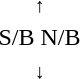<table style="text-align:center;">
<tr>
<td><small>  ↑ </small></td>
</tr>
<tr>
<td><span>S/B</span>   <span>N/B</span></td>
</tr>
<tr>
<td><small> ↓  </small></td>
</tr>
</table>
